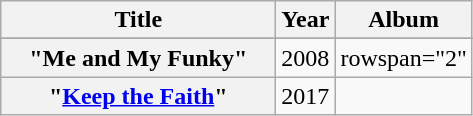<table class="wikitable plainrowheaders" style="text-align:center;">
<tr>
<th scope="col" style="width:11em;">Title</th>
<th scope="col" style="width:1em;">Year</th>
<th scope="col">Album</th>
</tr>
<tr>
</tr>
<tr>
<th scope="row">"Me and My Funky"</th>
<td>2008</td>
<td>rowspan="2" </td>
</tr>
<tr>
<th scope="row">"<a href='#'>Keep the Faith</a>"</th>
<td>2017</td>
</tr>
</table>
